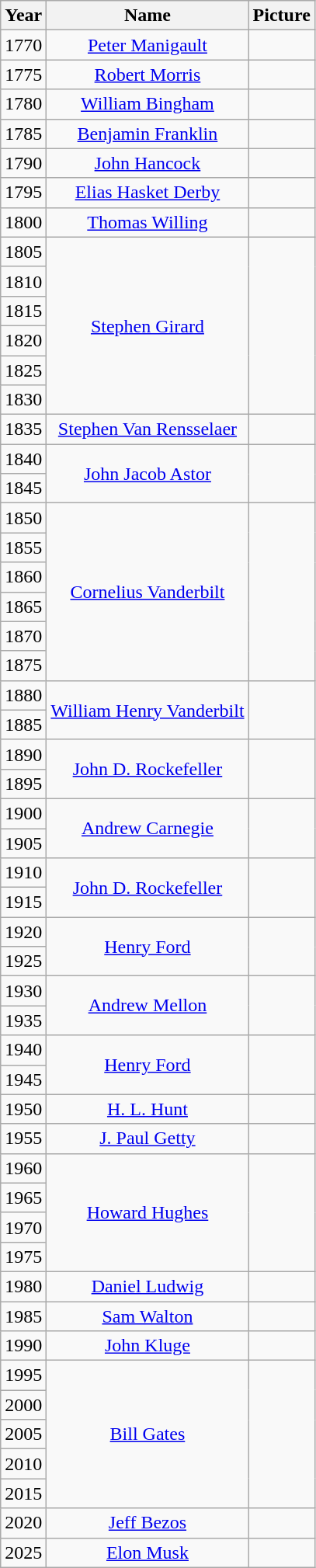<table class="wikitable sortable" style="width: auto; text-align: center;">
<tr>
<th>Year</th>
<th>Name</th>
<th class=unsortable>Picture</th>
</tr>
<tr>
<td>1770</td>
<td><a href='#'>Peter Manigault</a></td>
<td></td>
</tr>
<tr>
<td>1775</td>
<td><a href='#'>Robert Morris</a></td>
<td></td>
</tr>
<tr>
<td>1780</td>
<td><a href='#'>William Bingham</a></td>
<td></td>
</tr>
<tr>
<td>1785</td>
<td><a href='#'>Benjamin Franklin</a></td>
<td></td>
</tr>
<tr>
<td>1790</td>
<td><a href='#'>John Hancock</a></td>
<td></td>
</tr>
<tr>
<td>1795</td>
<td><a href='#'>Elias Hasket Derby</a></td>
<td></td>
</tr>
<tr>
<td>1800</td>
<td><a href='#'>Thomas Willing</a></td>
<td></td>
</tr>
<tr>
<td>1805</td>
<td rowspan="6"><a href='#'>Stephen Girard</a></td>
<td rowspan="6"></td>
</tr>
<tr>
<td>1810</td>
</tr>
<tr>
<td>1815</td>
</tr>
<tr>
<td>1820</td>
</tr>
<tr>
<td>1825</td>
</tr>
<tr>
<td>1830</td>
</tr>
<tr>
<td>1835</td>
<td rowspan="1"><a href='#'>Stephen Van Rensselaer</a></td>
<td rowspan="1"></td>
</tr>
<tr>
<td>1840</td>
<td rowspan="2"><a href='#'>John Jacob Astor</a></td>
<td rowspan="2"></td>
</tr>
<tr>
<td>1845</td>
</tr>
<tr>
<td>1850</td>
<td rowspan="6"><a href='#'>Cornelius Vanderbilt</a></td>
<td rowspan="6"></td>
</tr>
<tr>
<td>1855</td>
</tr>
<tr>
<td>1860</td>
</tr>
<tr>
<td>1865</td>
</tr>
<tr>
<td>1870</td>
</tr>
<tr>
<td>1875</td>
</tr>
<tr>
<td>1880</td>
<td rowspan="2"><a href='#'>William Henry Vanderbilt</a></td>
<td rowspan="2"></td>
</tr>
<tr>
<td>1885</td>
</tr>
<tr>
<td>1890</td>
<td rowspan="2"><a href='#'>John D. Rockefeller</a></td>
<td rowspan="2"></td>
</tr>
<tr>
<td>1895</td>
</tr>
<tr>
<td>1900</td>
<td rowspan="2"><a href='#'>Andrew Carnegie</a></td>
<td rowspan="2"></td>
</tr>
<tr>
<td>1905</td>
</tr>
<tr>
<td>1910</td>
<td rowspan="2"><a href='#'>John D. Rockefeller</a></td>
<td rowspan="2"></td>
</tr>
<tr>
<td>1915</td>
</tr>
<tr>
<td>1920</td>
<td rowspan="2"><a href='#'>Henry Ford</a></td>
<td rowspan="2"></td>
</tr>
<tr>
<td>1925</td>
</tr>
<tr>
<td>1930</td>
<td rowspan="2"><a href='#'>Andrew Mellon</a></td>
<td rowspan="2"></td>
</tr>
<tr>
<td>1935</td>
</tr>
<tr>
<td>1940</td>
<td rowspan="2"><a href='#'>Henry Ford</a></td>
<td rowspan="2"></td>
</tr>
<tr>
<td>1945</td>
</tr>
<tr>
<td>1950</td>
<td><a href='#'>H. L. Hunt</a></td>
<td></td>
</tr>
<tr>
<td>1955</td>
<td><a href='#'>J. Paul Getty</a></td>
<td></td>
</tr>
<tr>
<td>1960</td>
<td rowspan="4"><a href='#'>Howard Hughes</a></td>
<td rowspan="4"></td>
</tr>
<tr>
<td>1965</td>
</tr>
<tr>
<td>1970</td>
</tr>
<tr>
<td>1975</td>
</tr>
<tr>
<td>1980</td>
<td><a href='#'>Daniel Ludwig</a></td>
<td></td>
</tr>
<tr>
<td>1985</td>
<td><a href='#'>Sam Walton</a></td>
<td></td>
</tr>
<tr>
<td>1990</td>
<td><a href='#'>John Kluge</a></td>
<td></td>
</tr>
<tr>
<td>1995</td>
<td rowspan="5"><a href='#'>Bill Gates</a></td>
<td rowspan="5"></td>
</tr>
<tr>
<td>2000</td>
</tr>
<tr>
<td>2005</td>
</tr>
<tr>
<td>2010</td>
</tr>
<tr>
<td>2015</td>
</tr>
<tr>
<td>2020</td>
<td><a href='#'>Jeff Bezos</a></td>
<td></td>
</tr>
<tr>
<td>2025</td>
<td><a href='#'>Elon Musk</a></td>
<td></td>
</tr>
</table>
